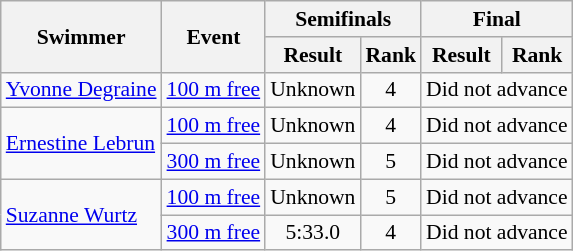<table class=wikitable style="font-size:90%">
<tr>
<th rowspan=2>Swimmer</th>
<th rowspan=2>Event</th>
<th colspan=2>Semifinals</th>
<th colspan=2>Final</th>
</tr>
<tr>
<th>Result</th>
<th>Rank</th>
<th>Result</th>
<th>Rank</th>
</tr>
<tr>
<td><a href='#'>Yvonne Degraine</a></td>
<td><a href='#'>100 m free</a></td>
<td align=center>Unknown</td>
<td align=center>4</td>
<td align=center colspan=2>Did not advance</td>
</tr>
<tr>
<td rowspan=2><a href='#'>Ernestine Lebrun</a></td>
<td><a href='#'>100 m free</a></td>
<td align=center>Unknown</td>
<td align=center>4</td>
<td align=center colspan=2>Did not advance</td>
</tr>
<tr>
<td><a href='#'>300 m free</a></td>
<td align=center>Unknown</td>
<td align=center>5</td>
<td align=center colspan=2>Did not advance</td>
</tr>
<tr>
<td rowspan=2><a href='#'>Suzanne Wurtz</a></td>
<td><a href='#'>100 m free</a></td>
<td align=center>Unknown</td>
<td align=center>5</td>
<td align=center colspan=2>Did not advance</td>
</tr>
<tr>
<td><a href='#'>300 m free</a></td>
<td align=center>5:33.0</td>
<td align=center>4</td>
<td align=center colspan=2>Did not advance</td>
</tr>
</table>
